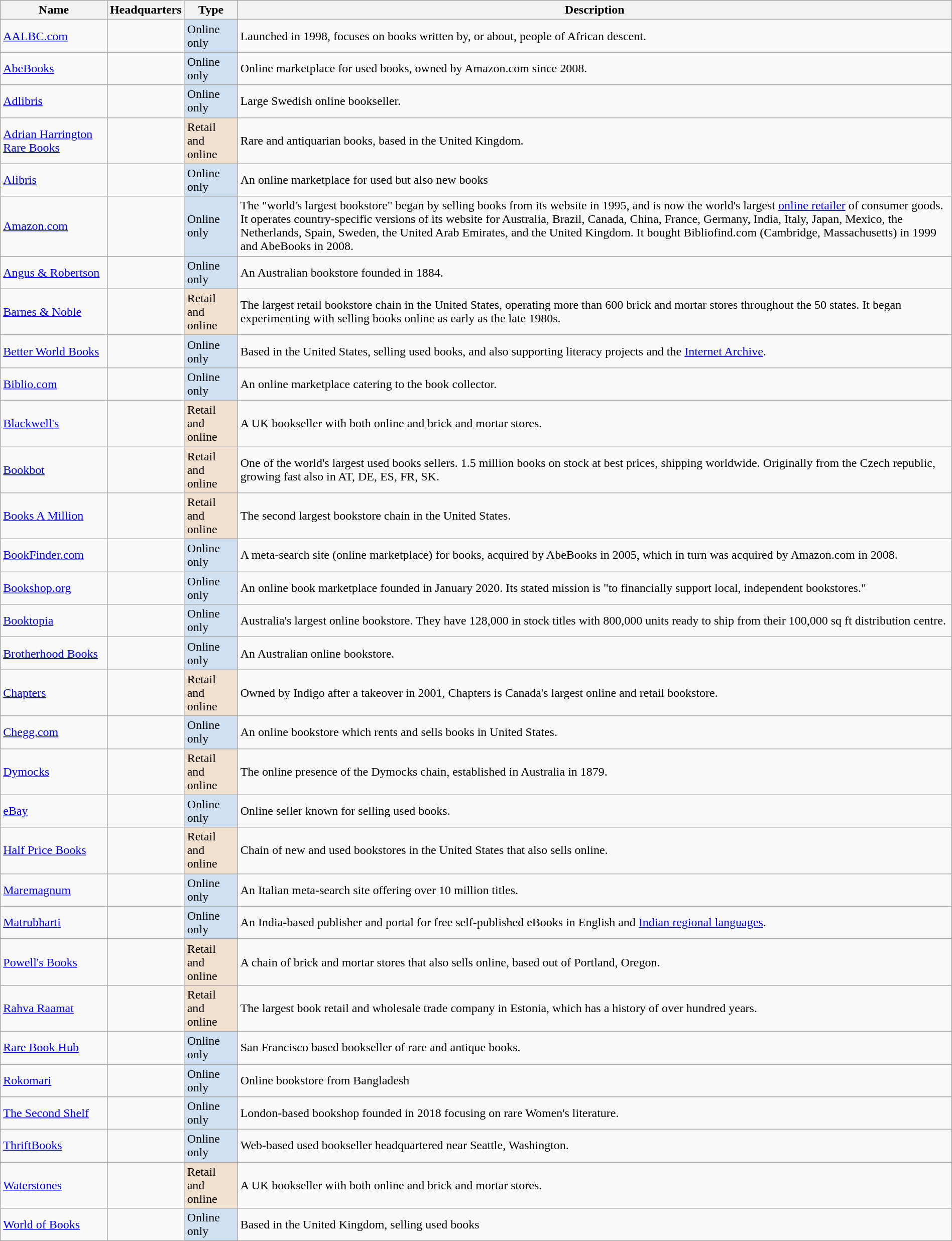<table class="wikitable sortable" width="100%">
<tr>
<th>Name</th>
<th>Headquarters</th>
<th>Type</th>
<th>Description</th>
</tr>
<tr>
<td><a href='#'>AALBC.com</a></td>
<td></td>
<td style="background:#CEE0F2">Online only</td>
<td>Launched in 1998, focuses on books written by, or about, people of African descent.</td>
</tr>
<tr>
<td><a href='#'>AbeBooks</a></td>
<td></td>
<td style="background:#CEE0F2">Online only</td>
<td>Online marketplace for used books, owned by Amazon.com since 2008.</td>
</tr>
<tr>
<td><a href='#'>Adlibris</a></td>
<td></td>
<td style="background:#CEE0F2">Online only</td>
<td>Large Swedish online bookseller.</td>
</tr>
<tr>
<td><a href='#'>Adrian Harrington Rare Books</a></td>
<td></td>
<td style="background:#F2E0CE">Retail and online</td>
<td>Rare and antiquarian books, based in the United Kingdom.</td>
</tr>
<tr>
<td><a href='#'>Alibris</a></td>
<td></td>
<td style="background:#CEE0F2">Online only</td>
<td>An online marketplace for used but also new books</td>
</tr>
<tr>
<td><a href='#'>Amazon.com</a></td>
<td></td>
<td style="background:#CEE0F2">Online only</td>
<td>The "world's largest bookstore" began by selling books from its website in 1995, and is now the world's largest <a href='#'>online retailer</a> of consumer goods. It operates country-specific versions of its website for Australia, Brazil, Canada, China, France, Germany, India, Italy, Japan, Mexico, the Netherlands, Spain, Sweden, the United Arab Emirates, and the United Kingdom. It bought Bibliofind.com (Cambridge, Massachusetts) in 1999 and AbeBooks in 2008.</td>
</tr>
<tr>
<td><a href='#'>Angus & Robertson</a></td>
<td></td>
<td style="background:#CEE0F2">Online only</td>
<td>An Australian bookstore founded in 1884.</td>
</tr>
<tr>
<td><a href='#'>Barnes & Noble</a></td>
<td></td>
<td style="background:#F2E0CE">Retail and online</td>
<td>The largest retail bookstore chain in the United States, operating more than 600 brick and mortar stores throughout the 50 states. It began experimenting with selling books online as early as the late 1980s.</td>
</tr>
<tr>
<td><a href='#'>Better World Books</a></td>
<td></td>
<td style="background:#CEE0F2">Online only</td>
<td>Based in the United States, selling used books, and also supporting literacy projects and the <a href='#'>Internet Archive</a>.</td>
</tr>
<tr>
<td><a href='#'>Biblio.com</a></td>
<td></td>
<td style="background:#CEE0F2">Online only</td>
<td>An online marketplace catering to the book collector.</td>
</tr>
<tr>
<td><a href='#'>Blackwell's</a></td>
<td></td>
<td style="background:#F2E0CE">Retail and online</td>
<td>A UK bookseller with both online and brick and mortar stores.</td>
</tr>
<tr>
<td><a href='#'>Bookbot</a></td>
<td></td>
<td style="background:#F2E0CE">Retail and online</td>
<td>One of the world's largest used books sellers. 1.5 million books on stock at best prices, shipping worldwide. Originally from the Czech republic, growing fast also in AT, DE, ES, FR, SK.</td>
</tr>
<tr>
<td><a href='#'>Books A Million</a></td>
<td></td>
<td style="background:#F2E0CE">Retail and online</td>
<td>The second largest bookstore chain in the United States.</td>
</tr>
<tr>
<td><a href='#'>BookFinder.com</a></td>
<td></td>
<td style="background:#CEE0F2">Online only</td>
<td>A meta-search site (online marketplace) for books, acquired by AbeBooks in 2005, which in turn was acquired by Amazon.com in 2008.</td>
</tr>
<tr>
<td><a href='#'>Bookshop.org</a></td>
<td></td>
<td style="background:#CEE0F2">Online only</td>
<td>An online book marketplace founded in January 2020. Its stated mission is "to financially support local, independent bookstores."</td>
</tr>
<tr>
<td><a href='#'>Booktopia</a></td>
<td></td>
<td style="background:#CEE0F2">Online only</td>
<td>Australia's largest online bookstore. They have 128,000 in stock titles with 800,000 units ready to ship from their 100,000 sq ft distribution centre.</td>
</tr>
<tr>
<td><a href='#'>Brotherhood Books</a></td>
<td></td>
<td style="background:#CEE0F2">Online only</td>
<td>An Australian online bookstore.</td>
</tr>
<tr>
<td><a href='#'>Chapters</a></td>
<td></td>
<td style="background:#F2E0CE">Retail and online</td>
<td>Owned by Indigo after a takeover in 2001, Chapters is Canada's largest online and retail bookstore.</td>
</tr>
<tr>
<td><a href='#'>Chegg.com</a></td>
<td></td>
<td style="background:#CEE0F2">Online only</td>
<td>An online bookstore which rents and sells books in United States.</td>
</tr>
<tr>
<td><a href='#'>Dymocks</a></td>
<td></td>
<td style="background:#F2E0CE">Retail and online</td>
<td>The online presence of the Dymocks chain, established in Australia in 1879.</td>
</tr>
<tr>
<td><a href='#'>eBay</a></td>
<td></td>
<td style="background:#CEE0F2">Online only</td>
<td>Online seller known for selling used books.</td>
</tr>
<tr>
<td><a href='#'>Half Price Books</a></td>
<td></td>
<td style="background:#F2E0CE">Retail and online</td>
<td>Chain of new and used bookstores in the United States that also sells online.</td>
</tr>
<tr>
<td><a href='#'>Maremagnum</a></td>
<td></td>
<td style="background:#CEE0F2">Online only</td>
<td>An Italian meta-search site offering over 10 million titles.</td>
</tr>
<tr>
<td><a href='#'>Matrubharti</a></td>
<td></td>
<td style="background:#CEE0F2">Online only</td>
<td>An India-based publisher and portal for free self-published eBooks in English and <a href='#'>Indian regional languages</a>.</td>
</tr>
<tr>
<td><a href='#'>Powell's Books</a></td>
<td></td>
<td style="background:#F2E0CE">Retail and online</td>
<td>A chain of brick and mortar stores that also sells online, based out of Portland, Oregon.</td>
</tr>
<tr>
<td><a href='#'>Rahva Raamat</a></td>
<td></td>
<td style="background:#F2E0CE">Retail and online</td>
<td>The largest book retail and wholesale trade company in Estonia, which has a history of over hundred years.</td>
</tr>
<tr>
<td><a href='#'>Rare Book Hub</a></td>
<td></td>
<td style="background:#CEE0F2">Online only</td>
<td>San Francisco based bookseller of rare and antique books.</td>
</tr>
<tr>
<td><a href='#'>Rokomari</a></td>
<td></td>
<td style="background:#CEE0F2">Online only</td>
<td>Online bookstore from Bangladesh</td>
</tr>
<tr>
<td><a href='#'>The Second Shelf</a></td>
<td></td>
<td style="background:#CEE0F2">Online only</td>
<td>London-based bookshop founded in 2018 focusing on rare Women's literature.</td>
</tr>
<tr>
<td><a href='#'>ThriftBooks</a></td>
<td></td>
<td style="background:#CEE0F2">Online only</td>
<td>Web-based used bookseller headquartered near Seattle, Washington.</td>
</tr>
<tr>
<td><a href='#'>Waterstones</a></td>
<td></td>
<td style="background:#F2E0CE">Retail and online</td>
<td>A UK bookseller with both online and brick and mortar stores.</td>
</tr>
<tr>
<td><a href='#'>World of Books</a></td>
<td></td>
<td style="background:#CEE0F2">Online only</td>
<td>Based in the United Kingdom, selling used books</td>
</tr>
</table>
